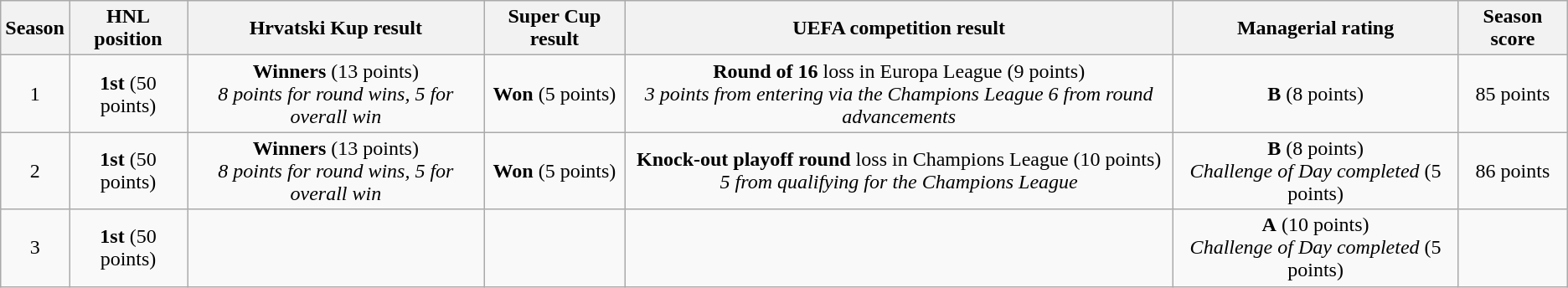<table class="wikitable" style="text-align:center">
<tr>
<th>Season</th>
<th>HNL position</th>
<th>Hrvatski Kup result</th>
<th>Super Cup result</th>
<th>UEFA competition result</th>
<th>Managerial rating</th>
<th>Season score</th>
</tr>
<tr>
<td>1</td>
<td><strong>1st</strong> (50 points)</td>
<td><strong>Winners</strong> (13 points)<br><em>8 points for round wins, 5 for overall win</em></td>
<td><strong>Won</strong> (5 points)</td>
<td><strong>Round of 16</strong> loss in Europa League (9 points)<br><em>3 points from entering via the Champions League</em>
<em>6 from round advancements</em></td>
<td><strong>B</strong> (8 points)</td>
<td>85 points</td>
</tr>
<tr>
<td>2</td>
<td><strong>1st</strong> (50 points)</td>
<td><strong>Winners</strong> (13 points)<br><em>8 points for round wins, 5 for overall win</em></td>
<td><strong>Won</strong> (5 points)</td>
<td><strong>Knock-out playoff round</strong> loss in Champions League (10 points)<br><em>5 from qualifying for the Champions League</em></td>
<td><strong>B</strong> (8 points)<br><em>Challenge of Day completed</em> (5 points)</td>
<td>86 points</td>
</tr>
<tr>
<td>3</td>
<td><strong>1st</strong> (50 points)</td>
<td></td>
<td></td>
<td></td>
<td><strong>A</strong> (10 points)<br><em>Challenge of Day completed</em> (5 points)</td>
</tr>
</table>
